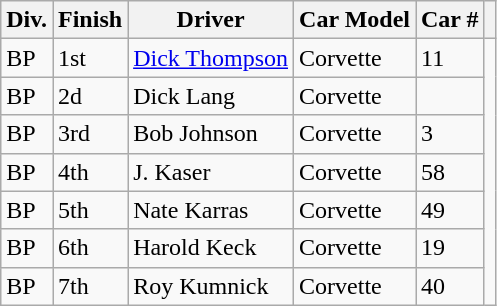<table class="wikitable">
<tr>
<th>Div.</th>
<th>Finish</th>
<th>Driver</th>
<th>Car Model</th>
<th>Car #</th>
<th></th>
</tr>
<tr>
<td>BP</td>
<td>1st</td>
<td><a href='#'>Dick Thompson</a></td>
<td>Corvette</td>
<td>11</td>
</tr>
<tr>
<td>BP</td>
<td>2d</td>
<td>Dick Lang</td>
<td>Corvette</td>
<td></td>
</tr>
<tr>
<td>BP</td>
<td>3rd</td>
<td>Bob Johnson</td>
<td>Corvette</td>
<td>3</td>
</tr>
<tr>
<td>BP</td>
<td>4th</td>
<td>J. Kaser</td>
<td>Corvette</td>
<td>58</td>
</tr>
<tr>
<td>BP</td>
<td>5th</td>
<td>Nate Karras</td>
<td>Corvette</td>
<td>49</td>
</tr>
<tr>
<td>BP</td>
<td>6th</td>
<td>Harold Keck</td>
<td>Corvette</td>
<td>19</td>
</tr>
<tr>
<td>BP</td>
<td>7th</td>
<td>Roy Kumnick</td>
<td>Corvette</td>
<td>40</td>
</tr>
</table>
